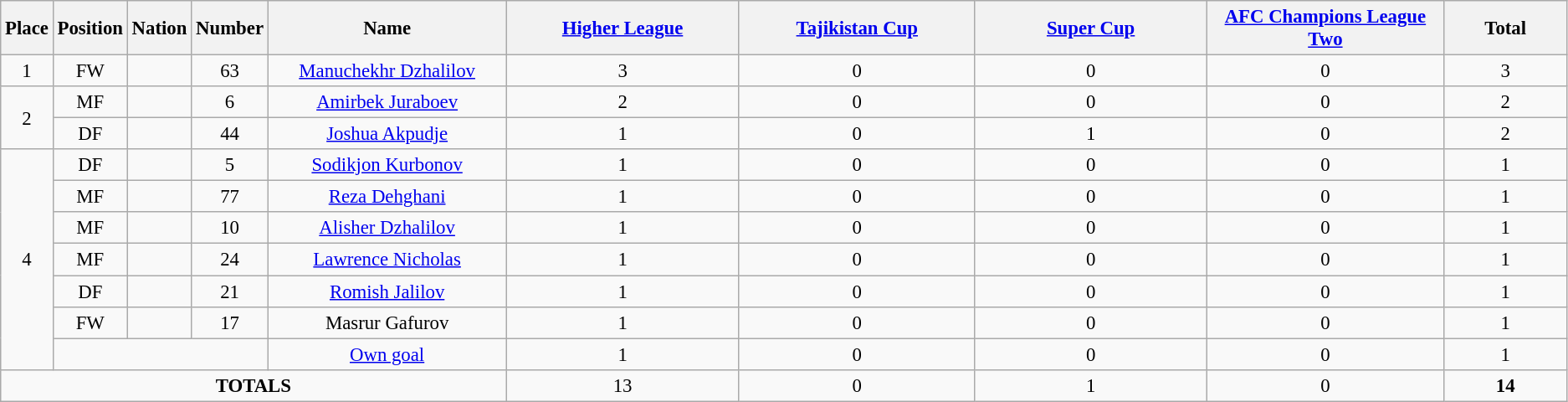<table class="wikitable" style="font-size: 95%; text-align: center;">
<tr>
<th width=20>Place</th>
<th width=20>Position</th>
<th width=20>Nation</th>
<th width=20>Number</th>
<th width=200>Name</th>
<th width=200><a href='#'>Higher League</a></th>
<th width=200><a href='#'>Tajikistan Cup</a></th>
<th width=200><a href='#'>Super Cup</a></th>
<th width=200><a href='#'>AFC Champions League Two</a></th>
<th width=100><strong>Total</strong></th>
</tr>
<tr>
<td>1</td>
<td>FW</td>
<td></td>
<td>63</td>
<td><a href='#'>Manuchekhr Dzhalilov</a></td>
<td>3</td>
<td>0</td>
<td>0</td>
<td>0</td>
<td>3</td>
</tr>
<tr>
<td rowspan="2">2</td>
<td>MF</td>
<td></td>
<td>6</td>
<td><a href='#'>Amirbek Juraboev</a></td>
<td>2</td>
<td>0</td>
<td>0</td>
<td>0</td>
<td>2</td>
</tr>
<tr>
<td>DF</td>
<td></td>
<td>44</td>
<td><a href='#'>Joshua Akpudje</a></td>
<td>1</td>
<td>0</td>
<td>1</td>
<td>0</td>
<td>2</td>
</tr>
<tr>
<td rowspan="7">4</td>
<td>DF</td>
<td></td>
<td>5</td>
<td><a href='#'>Sodikjon Kurbonov</a></td>
<td>1</td>
<td>0</td>
<td>0</td>
<td>0</td>
<td>1</td>
</tr>
<tr>
<td>MF</td>
<td></td>
<td>77</td>
<td><a href='#'>Reza Dehghani</a></td>
<td>1</td>
<td>0</td>
<td>0</td>
<td>0</td>
<td>1</td>
</tr>
<tr>
<td>MF</td>
<td></td>
<td>10</td>
<td><a href='#'>Alisher Dzhalilov</a></td>
<td>1</td>
<td>0</td>
<td>0</td>
<td>0</td>
<td>1</td>
</tr>
<tr>
<td>MF</td>
<td></td>
<td>24</td>
<td><a href='#'>Lawrence Nicholas</a></td>
<td>1</td>
<td>0</td>
<td>0</td>
<td>0</td>
<td>1</td>
</tr>
<tr>
<td>DF</td>
<td></td>
<td>21</td>
<td><a href='#'>Romish Jalilov</a></td>
<td>1</td>
<td>0</td>
<td>0</td>
<td>0</td>
<td>1</td>
</tr>
<tr>
<td>FW</td>
<td></td>
<td>17</td>
<td>Masrur Gafurov</td>
<td>1</td>
<td>0</td>
<td>0</td>
<td>0</td>
<td>1</td>
</tr>
<tr>
<td colspan="3"></td>
<td><a href='#'>Own goal</a></td>
<td>1</td>
<td>0</td>
<td>0</td>
<td>0</td>
<td>1</td>
</tr>
<tr>
<td colspan="5"><strong>TOTALS</strong></td>
<td>13</td>
<td>0</td>
<td>1</td>
<td>0</td>
<td><strong>14</strong></td>
</tr>
</table>
